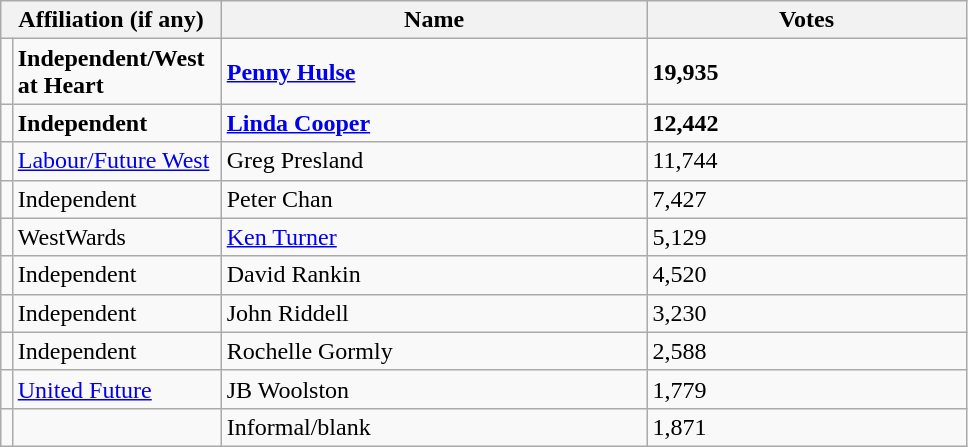<table class="wikitable" style="width:51%;">
<tr>
<th colspan="2" style="width:1%;">Affiliation (if any)</th>
<th style="width:20%;">Name</th>
<th style="width:15%;">Votes</th>
</tr>
<tr>
<td bgcolor=></td>
<td><strong>Independent/West at Heart</strong></td>
<td><strong><a href='#'>Penny Hulse</a></strong></td>
<td><strong>19,935</strong></td>
</tr>
<tr>
<td bgcolor=></td>
<td><strong>Independent</strong></td>
<td><strong><a href='#'>Linda Cooper</a></strong></td>
<td><strong>12,442</strong></td>
</tr>
<tr>
<td bgcolor=></td>
<td><a href='#'>Labour/Future West</a></td>
<td>Greg Presland</td>
<td>11,744</td>
</tr>
<tr>
<td bgcolor=></td>
<td>Independent</td>
<td>Peter Chan</td>
<td>7,427</td>
</tr>
<tr>
<td bgcolor=></td>
<td>WestWards</td>
<td><a href='#'>Ken Turner</a></td>
<td>5,129</td>
</tr>
<tr>
<td bgcolor=></td>
<td>Independent</td>
<td>David Rankin</td>
<td>4,520</td>
</tr>
<tr>
<td bgcolor=></td>
<td>Independent</td>
<td>John Riddell</td>
<td>3,230</td>
</tr>
<tr>
<td bgcolor=></td>
<td>Independent</td>
<td>Rochelle Gormly</td>
<td>2,588</td>
</tr>
<tr>
<td bgcolor=></td>
<td><a href='#'>United Future</a></td>
<td>JB Woolston</td>
<td>1,779</td>
</tr>
<tr>
<td bgcolor=></td>
<td></td>
<td>Informal/blank</td>
<td>1,871</td>
</tr>
</table>
